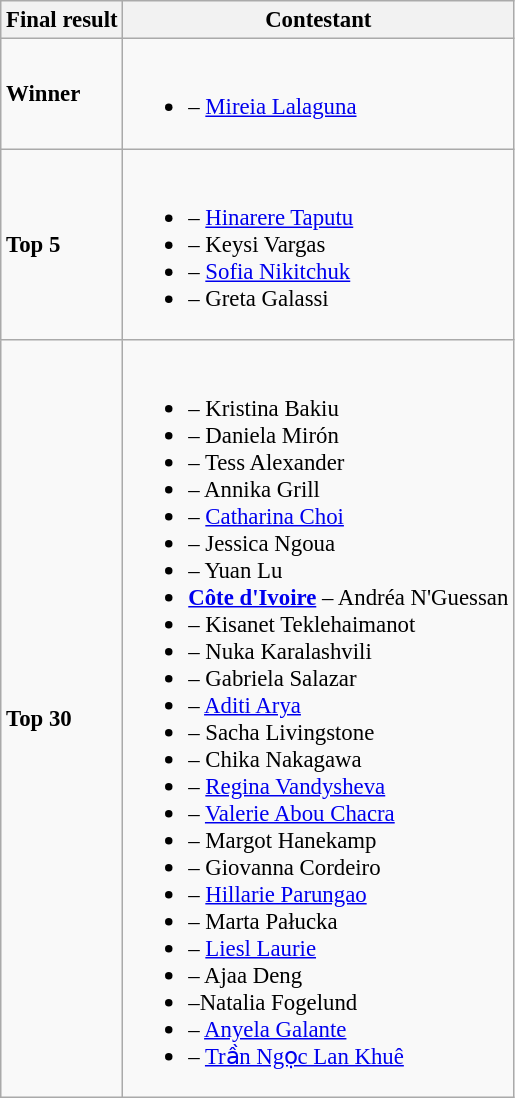<table class="wikitable sortable" style="font-size:95%;">
<tr>
<th>Final result</th>
<th>Contestant</th>
</tr>
<tr>
<td><strong>Winner</strong></td>
<td><br><ul><li><strong></strong> – <a href='#'>Mireia Lalaguna</a></li></ul></td>
</tr>
<tr>
<td><strong>Top 5</strong></td>
<td><br><ul><li><strong></strong> – <a href='#'>Hinarere Taputu</a></li><li><strong></strong> – Keysi Vargas</li><li><strong></strong> – <a href='#'>Sofia Nikitchuk</a></li><li><strong></strong> – Greta Galassi</li></ul></td>
</tr>
<tr>
<td><strong>Top 30</strong></td>
<td><br><ul><li><strong></strong> – Kristina Bakiu</li><li><strong></strong> – Daniela Mirón</li><li><strong></strong> – Tess Alexander</li><li><strong></strong> – Annika Grill</li><li><strong></strong> – <a href='#'>Catharina Choi</a></li><li><strong></strong> – Jessica Ngoua</li><li><strong></strong> – Yuan Lu</li><li><strong> <a href='#'>Côte d'Ivoire</a></strong> – Andréa N'Guessan</li><li><strong></strong> – Kisanet Teklehaimanot</li><li><strong></strong> – Nuka Karalashvili</li><li><strong></strong> – Gabriela Salazar</li><li><strong></strong> – <a href='#'>Aditi Arya</a></li><li><strong></strong> – Sacha Livingstone</li><li><strong></strong> – Chika Nakagawa</li><li><strong></strong> – <a href='#'>Regina Vandysheva</a></li><li><strong></strong> – <a href='#'>Valerie Abou Chacra</a></li><li><strong></strong> – Margot Hanekamp</li><li><strong></strong> – Giovanna Cordeiro</li><li><strong></strong> – <a href='#'>Hillarie Parungao</a></li><li><strong></strong> – Marta Pałucka</li><li><strong></strong> – <a href='#'>Liesl Laurie</a></li><li><strong></strong> – Ajaa Deng</li><li><strong></strong> –Natalia Fogelund</li><li><strong></strong> – <a href='#'>Anyela Galante</a></li><li><strong></strong> – <a href='#'>Trần Ngọc Lan Khuê</a></li></ul></td>
</tr>
</table>
